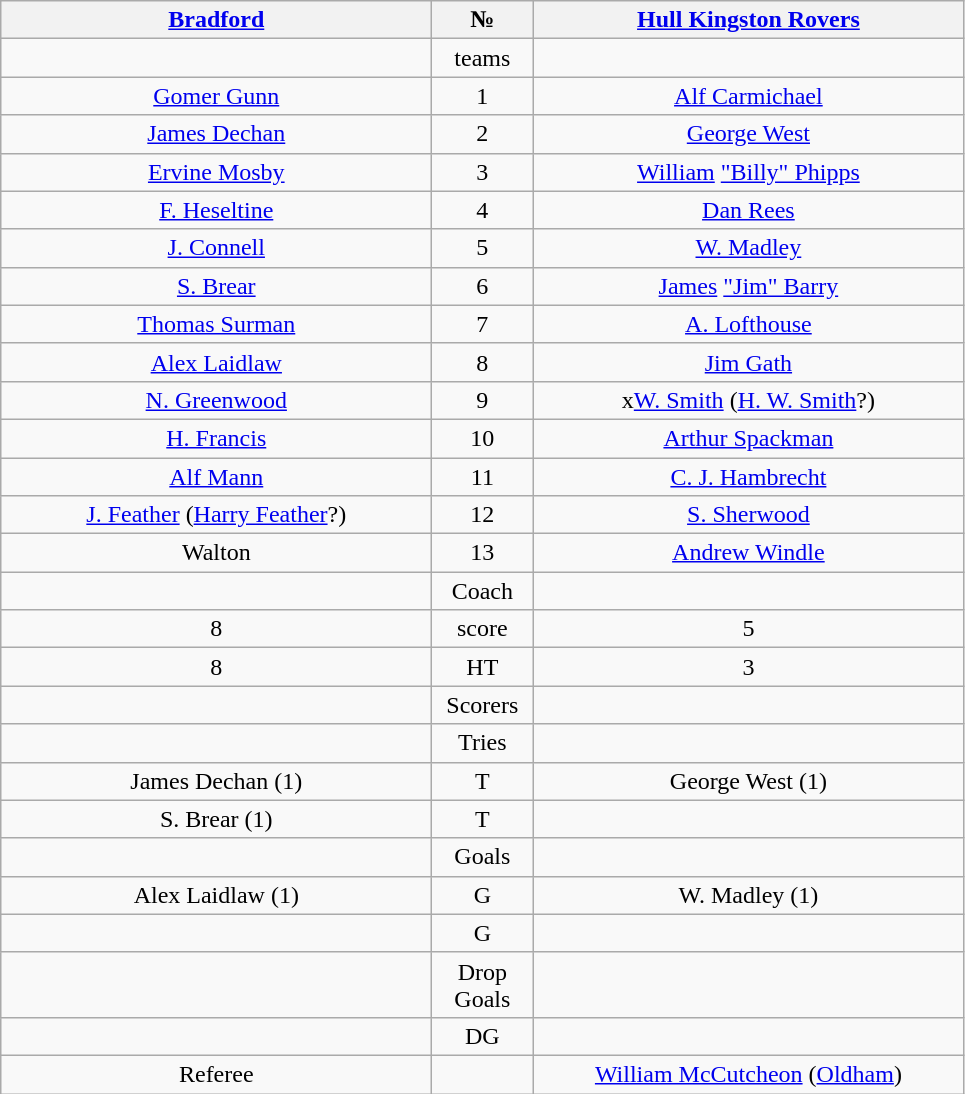<table class="wikitable" style="text-align:center;">
<tr>
<th width=280 abbr=winner><a href='#'>Bradford</a></th>
<th width=60 abbr="Number">№</th>
<th width=280 abbr=runner-up><a href='#'>Hull Kingston Rovers</a></th>
</tr>
<tr>
<td></td>
<td>teams</td>
<td></td>
</tr>
<tr>
<td><a href='#'>Gomer Gunn</a></td>
<td>1</td>
<td><a href='#'>Alf Carmichael</a></td>
</tr>
<tr>
<td><a href='#'>James Dechan</a></td>
<td>2</td>
<td><a href='#'>George West</a></td>
</tr>
<tr>
<td><a href='#'>Ervine Mosby</a></td>
<td>3</td>
<td><a href='#'>William</a> <a href='#'>"Billy" Phipps</a></td>
</tr>
<tr>
<td><a href='#'>F. Heseltine</a></td>
<td>4</td>
<td><a href='#'>Dan Rees</a></td>
</tr>
<tr>
<td><a href='#'>J. Connell</a></td>
<td>5</td>
<td><a href='#'>W. Madley</a></td>
</tr>
<tr>
<td><a href='#'>S. Brear</a></td>
<td>6</td>
<td><a href='#'>James</a> <a href='#'>"Jim" Barry</a></td>
</tr>
<tr>
<td><a href='#'>Thomas Surman</a></td>
<td>7</td>
<td><a href='#'>A. Lofthouse</a></td>
</tr>
<tr>
<td><a href='#'>Alex Laidlaw</a></td>
<td>8</td>
<td><a href='#'>Jim Gath</a></td>
</tr>
<tr>
<td><a href='#'>N. Greenwood</a></td>
<td>9</td>
<td>x<a href='#'>W. Smith</a> (<a href='#'>H. W. Smith</a>?)</td>
</tr>
<tr>
<td><a href='#'>H. Francis</a></td>
<td>10</td>
<td><a href='#'>Arthur Spackman</a></td>
</tr>
<tr>
<td><a href='#'>Alf Mann</a></td>
<td>11</td>
<td><a href='#'>C. J. Hambrecht</a></td>
</tr>
<tr>
<td><a href='#'>J. Feather</a> (<a href='#'>Harry Feather</a>?)</td>
<td>12</td>
<td><a href='#'>S. Sherwood</a></td>
</tr>
<tr>
<td>Walton</td>
<td>13</td>
<td><a href='#'>Andrew Windle</a></td>
</tr>
<tr>
<td></td>
<td>Coach</td>
<td></td>
</tr>
<tr>
<td>8</td>
<td>score</td>
<td>5</td>
</tr>
<tr>
<td>8</td>
<td>HT</td>
<td>3</td>
</tr>
<tr>
<td></td>
<td>Scorers</td>
<td></td>
</tr>
<tr>
<td></td>
<td>Tries</td>
<td></td>
</tr>
<tr>
<td>James Dechan (1)</td>
<td>T</td>
<td>George West (1)</td>
</tr>
<tr>
<td>S. Brear (1)</td>
<td>T</td>
<td></td>
</tr>
<tr>
<td></td>
<td>Goals</td>
<td></td>
</tr>
<tr>
<td>Alex Laidlaw (1)</td>
<td>G</td>
<td>W. Madley (1)</td>
</tr>
<tr>
<td></td>
<td>G</td>
<td></td>
</tr>
<tr>
<td></td>
<td>Drop Goals</td>
<td></td>
</tr>
<tr>
<td></td>
<td>DG</td>
<td></td>
</tr>
<tr>
<td>Referee</td>
<td></td>
<td><a href='#'>William McCutcheon</a> (<a href='#'>Oldham</a>)</td>
</tr>
</table>
